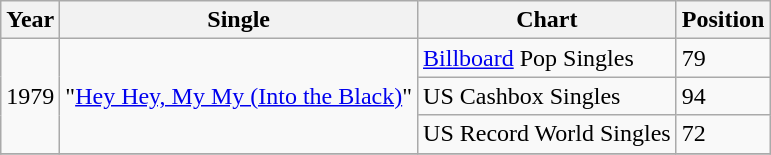<table class="wikitable">
<tr>
<th>Year</th>
<th>Single</th>
<th>Chart</th>
<th>Position</th>
</tr>
<tr>
<td rowspan="3">1979</td>
<td rowspan="3">"<a href='#'>Hey Hey, My My (Into the Black)</a>"</td>
<td><a href='#'>Billboard</a> Pop Singles</td>
<td>79</td>
</tr>
<tr>
<td>US Cashbox Singles</td>
<td>94</td>
</tr>
<tr>
<td>US Record World Singles</td>
<td>72</td>
</tr>
<tr>
</tr>
</table>
